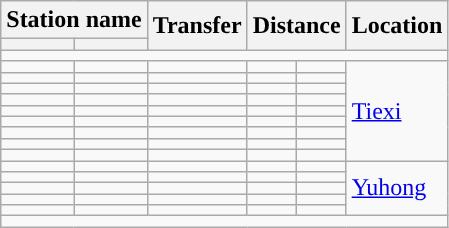<table class="wikitable">
<tr>
<th colspan=2>Station name</th>
<th rowspan=2>Transfer</th>
<th colspan="2" rowspan="2">Distance<br></th>
<th rowspan=2>Location</th>
</tr>
<tr>
<th></th>
<th></th>
</tr>
<tr style="background:#">
<td colspan = "7"></td>
</tr>
<tr>
<td></td>
<td></td>
<td></td>
<td></td>
<td></td>
<td rowspan="9"><a href='#'>Tiexi</a></td>
</tr>
<tr>
<td></td>
<td></td>
<td></td>
<td></td>
<td></td>
</tr>
<tr>
<td></td>
<td></td>
<td></td>
<td></td>
<td></td>
</tr>
<tr>
<td></td>
<td></td>
<td></td>
<td></td>
<td></td>
</tr>
<tr>
<td></td>
<td></td>
<td></td>
<td></td>
<td></td>
</tr>
<tr>
<td></td>
<td></td>
<td></td>
<td></td>
<td></td>
</tr>
<tr>
<td></td>
<td></td>
<td></td>
<td></td>
<td></td>
</tr>
<tr>
<td></td>
<td></td>
<td></td>
<td></td>
<td></td>
</tr>
<tr>
<td></td>
<td></td>
<td></td>
<td></td>
<td></td>
</tr>
<tr>
<td></td>
<td></td>
<td></td>
<td></td>
<td></td>
<td rowspan="5"><a href='#'>Yuhong</a></td>
</tr>
<tr>
<td></td>
<td></td>
<td></td>
<td></td>
<td></td>
</tr>
<tr>
<td></td>
<td></td>
<td></td>
<td></td>
<td></td>
</tr>
<tr>
<td></td>
<td></td>
<td></td>
<td></td>
<td></td>
</tr>
<tr>
<td></td>
<td></td>
<td></td>
<td></td>
<td></td>
</tr>
<tr style="background:#">
<td colspan = "7"></td>
</tr>
</table>
